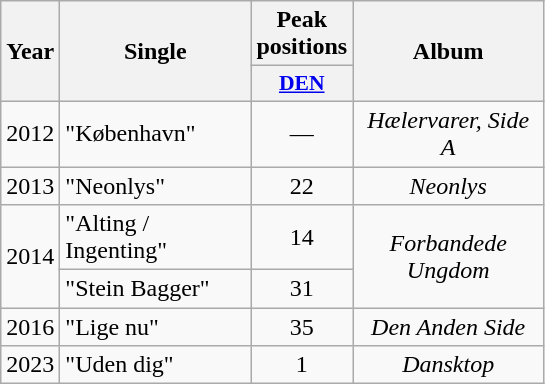<table class="wikitable">
<tr>
<th align="center" rowspan="2" width="10">Year</th>
<th align="center" rowspan="2" width="120">Single</th>
<th align="center" colspan="1" width="20">Peak positions</th>
<th align="center" rowspan="2" width="120">Album</th>
</tr>
<tr>
<th scope="col" style="width:3em;font-size:90%;"><a href='#'>DEN</a><br></th>
</tr>
<tr>
<td style="text-align:center;">2012</td>
<td>"København" <br> </td>
<td style="text-align:center;">—</td>
<td style="text-align:center;"><em>Hælervarer, Side A</em></td>
</tr>
<tr>
<td style="text-align:center;">2013</td>
<td>"Neonlys"</td>
<td style="text-align:center;">22</td>
<td style="text-align:center;"><em>Neonlys</em></td>
</tr>
<tr>
<td style="text-align:center;" rowspan=2>2014</td>
<td>"Alting / Ingenting"</td>
<td style="text-align:center;">14</td>
<td style="text-align:center;" rowspan="2"><em>Forbandede Ungdom</em></td>
</tr>
<tr>
<td>"Stein Bagger" <br> </td>
<td style="text-align:center;">31</td>
</tr>
<tr>
<td style="text-align:center;">2016</td>
<td>"Lige nu" <br> </td>
<td style="text-align:center;">35</td>
<td style="text-align:center;"><em>Den Anden Side</em></td>
</tr>
<tr>
<td style="text-align:center;">2023</td>
<td>"Uden dig"</td>
<td style="text-align:center;">1</td>
<td style="text-align:center;"><em>Dansktop</em></td>
</tr>
</table>
